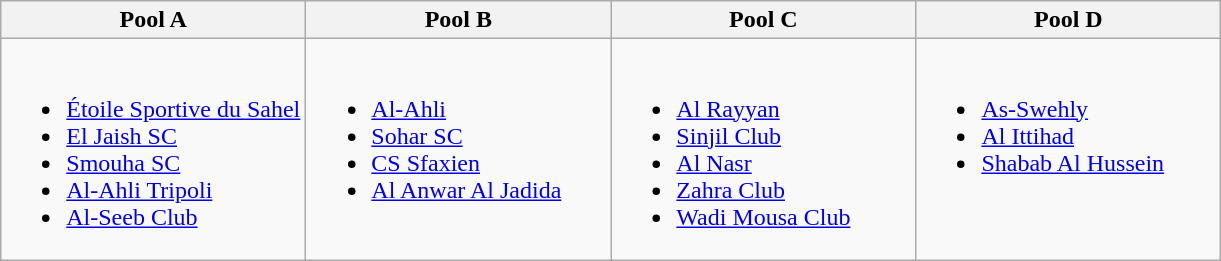<table class="wikitable">
<tr>
<th width=25%>Pool A</th>
<th width=25%>Pool B</th>
<th width=25%>Pool C</th>
<th width=25%>Pool D</th>
</tr>
<tr style="vertical-align: top;">
<td><br><ul><li> <a href='#'>Étoile Sportive du Sahel</a></li><li> <a href='#'>El Jaish SC</a></li><li> <a href='#'>Smouha SC</a></li><li> <a href='#'>Al-Ahli Tripoli</a></li><li> <a href='#'>Al-Seeb Club</a></li></ul></td>
<td><br><ul><li> <a href='#'>Al-Ahli</a></li><li> <a href='#'>Sohar SC</a></li><li> <a href='#'>CS Sfaxien</a></li><li> <a href='#'>Al Anwar Al Jadida</a></li></ul></td>
<td><br><ul><li> <a href='#'>Al Rayyan</a></li><li> <a href='#'>Sinjil Club</a></li><li> <a href='#'>Al Nasr</a></li><li> <a href='#'>Zahra Club</a></li><li> <a href='#'>Wadi Mousa Club</a></li></ul></td>
<td><br><ul><li> <a href='#'>As-Swehly</a></li><li> <a href='#'>Al Ittihad</a></li><li> <a href='#'>Shabab Al Hussein</a></li></ul></td>
</tr>
</table>
